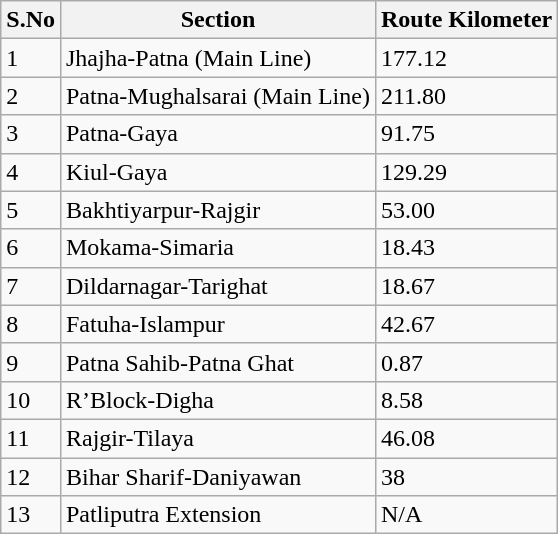<table class="wikitable sortable">
<tr>
<th>S.No</th>
<th>Section</th>
<th>Route Kilometer</th>
</tr>
<tr>
<td>1</td>
<td>Jhajha-Patna (Main Line)</td>
<td>177.12</td>
</tr>
<tr>
<td>2</td>
<td>Patna-Mughalsarai  (Main Line)</td>
<td>211.80</td>
</tr>
<tr>
<td>3</td>
<td>Patna-Gaya</td>
<td>91.75</td>
</tr>
<tr>
<td>4</td>
<td>Kiul-Gaya</td>
<td>129.29</td>
</tr>
<tr>
<td>5</td>
<td>Bakhtiyarpur-Rajgir</td>
<td>53.00</td>
</tr>
<tr>
<td>6</td>
<td>Mokama-Simaria</td>
<td>18.43</td>
</tr>
<tr>
<td>7</td>
<td>Dildarnagar-Tarighat</td>
<td>18.67</td>
</tr>
<tr>
<td>8</td>
<td>Fatuha-Islampur</td>
<td>42.67</td>
</tr>
<tr>
<td>9</td>
<td>Patna Sahib-Patna Ghat</td>
<td>0.87</td>
</tr>
<tr>
<td>10</td>
<td>R’Block-Digha</td>
<td>8.58</td>
</tr>
<tr>
<td>11</td>
<td>Rajgir-Tilaya</td>
<td>46.08</td>
</tr>
<tr>
<td>12</td>
<td>Bihar Sharif-Daniyawan</td>
<td>38</td>
</tr>
<tr>
<td>13</td>
<td>Patliputra Extension</td>
<td>N/A</td>
</tr>
</table>
